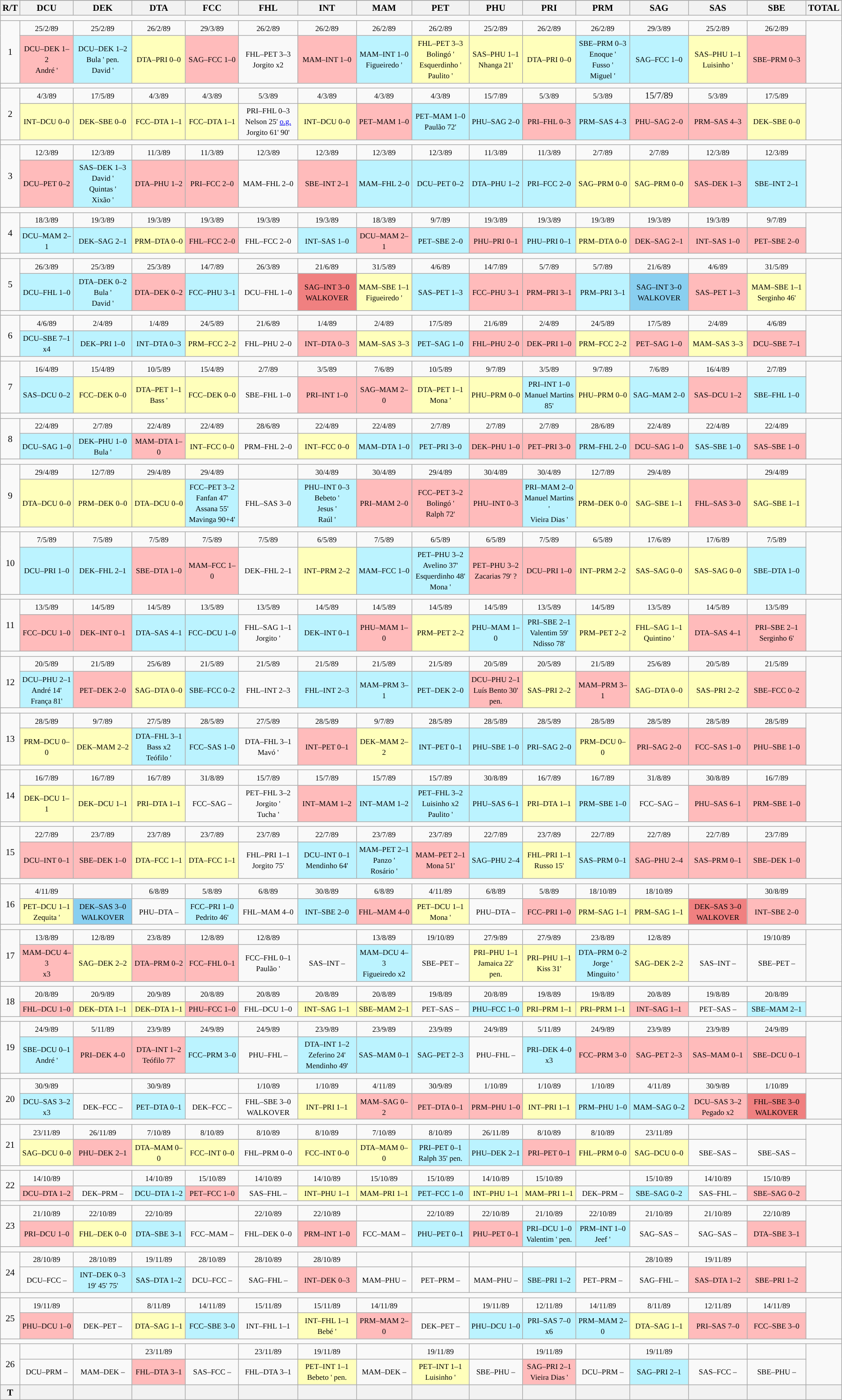<table class="wikitable">
<tr style="font-size: 85%;">
<th scope="col" rowspan="2">R/T</th>
</tr>
<tr style="font-size: 85%;">
<th style="width: 90px" colspan="1">DCU</th>
<th style="width: 90px" colspan="1">DEK</th>
<th style="width: 90px" colspan="1">DTA</th>
<th style="width: 90px" colspan="1">FCC</th>
<th style="width: 90px" colspan="1">FHL</th>
<th style="width: 90px" colspan="1">INT</th>
<th style="width: 90px" colspan="1">MAM</th>
<th style="width: 90px" colspan="1">PET</th>
<th style="width: 90px" colspan="1">PHU</th>
<th style="width: 90px" colspan="1">PRI</th>
<th style="width: 90px" colspan="1">PRM</th>
<th style="width: 90px" colspan="1">SAG</th>
<th style="width: 90px" colspan="1">SAS</th>
<th style="width: 90px" colspan="1">SBE</th>
<th style="width: 30px" colspan="1">TOTAL</th>
</tr>
<tr>
<td colspan=16></td>
</tr>
<tr align=center style="font-size: 85%;">
<td rowspan=2>1</td>
<td><small>25/2/89</small></td>
<td><small>25/2/89</small></td>
<td><small>26/2/89</small></td>
<td><small>29/3/89</small></td>
<td><small>26/2/89</small></td>
<td><small>26/2/89</small></td>
<td><small>26/2/89</small></td>
<td><small>26/2/89</small></td>
<td><small>25/2/89</small></td>
<td><small>26/2/89</small></td>
<td><small>26/2/89</small></td>
<td><small>29/3/89</small></td>
<td><small>25/2/89</small></td>
<td><small>26/2/89</small></td>
<td rowspan=2></td>
</tr>
<tr align=center style="font-size: 85%;">
<td bgcolor=#ffbbbb><small>DCU–DEK 1–2<br>André '</small></td>
<td bgcolor=#bbf3ff><small>DCU–DEK 1–2<br>Bula ' pen.<br>David '</small></td>
<td bgcolor=#ffffbb><small>DTA–PRI 0–0</small></td>
<td bgcolor=#ffbbbb><small>SAG–FCC 1–0</small></td>
<td><small>FHL–PET 3–3<br>Jorgito x2</small></td>
<td bgcolor=#ffbbbb><small>MAM–INT 1–0</small></td>
<td bgcolor=#bbf3ff><small>MAM–INT 1–0<br>Figueiredo '</small></td>
<td bgcolor=#ffffbb><small>FHL–PET 3–3<br>Bolingó '<br>Esquerdinho '<br>Paulito '</small></td>
<td bgcolor=#ffffbb><small>SAS–PHU 1–1<br>Nhanga 21'</small></td>
<td bgcolor=#ffffbb><small>DTA–PRI 0–0</small></td>
<td bgcolor=#bbf3ff><small>SBE–PRM 0–3<br>Enoque '<br>Fusso '<br>Miguel '</small></td>
<td bgcolor=#bbf3ff><small>SAG–FCC 1–0</small></td>
<td bgcolor=#ffffbb><small>SAS–PHU 1–1<br>Luisinho '</small></td>
<td bgcolor=#ffbbbb><small>SBE–PRM 0–3</small></td>
</tr>
<tr>
<td colspan=16></td>
</tr>
<tr align=center style="font-size: 85%;">
<td rowspan=2>2</td>
<td><small>4/3/89</small></td>
<td><small>17/5/89</small></td>
<td><small>4/3/89</small></td>
<td><small>4/3/89</small></td>
<td><small>5/3/89</small></td>
<td><small>4/3/89</small></td>
<td><small>4/3/89</small></td>
<td><small>4/3/89</small></td>
<td><small>15/7/89</small></td>
<td><small>5/3/89</small></td>
<td><small>5/3/89</small></td>
<td><small></small>15/7/89</td>
<td><small>5/3/89</small></td>
<td><small>17/5/89</small></td>
<td rowspan=2></td>
</tr>
<tr align=center style="font-size: 85%;">
<td bgcolor=#ffffbb><small>INT–DCU 0–0</small></td>
<td bgcolor=#ffffbb><small>DEK–SBE 0–0</small></td>
<td bgcolor=#ffffbb><small>FCC–DTA 1–1</small></td>
<td bgcolor=#ffffbb><small>FCC–DTA 1–1</small></td>
<td><small>PRI–FHL 0–3<br>Nelson 25' <a href='#'>o.g.</a><br>Jorgito 61' 90'</small></td>
<td bgcolor=#ffffbb><small>INT–DCU 0–0</small></td>
<td bgcolor=#ffbbbb><small>PET–MAM 1–0</small></td>
<td bgcolor=#bbf3ff><small>PET–MAM 1–0<br>Paulão 72'</small></td>
<td bgcolor=#bbf3ff><small>PHU–SAG 2–0</small></td>
<td bgcolor=#ffbbbb><small>PRI–FHL 0–3</small></td>
<td bgcolor=#bbf3ff><small>PRM–SAS 4–3</small></td>
<td bgcolor=#ffbbbb><small>PHU–SAG 2–0</small></td>
<td bgcolor=#ffbbbb><small>PRM–SAS 4–3</small></td>
<td bgcolor=#ffffbb><small>DEK–SBE 0–0</small></td>
</tr>
<tr>
<td colspan=16></td>
</tr>
<tr align=center style="font-size: 85%;">
<td rowspan=2>3</td>
<td><small>12/3/89</small></td>
<td><small>12/3/89</small></td>
<td><small>11/3/89</small></td>
<td><small>11/3/89</small></td>
<td><small>12/3/89</small></td>
<td><small>12/3/89</small></td>
<td><small>12/3/89</small></td>
<td><small>12/3/89</small></td>
<td><small>11/3/89</small></td>
<td><small>11/3/89</small></td>
<td><small>2/7/89</small></td>
<td><small>2/7/89</small></td>
<td><small>12/3/89</small></td>
<td><small>12/3/89</small></td>
<td rowspan=2></td>
</tr>
<tr align=center style="font-size: 85%;">
<td bgcolor=#ffbbbb><small>DCU–PET 0–2</small></td>
<td bgcolor=#bbf3ff><small>SAS–DEK 1–3<br>David '<br>Quintas '<br>Xixão '</small></td>
<td bgcolor=#ffbbbb><small>DTA–PHU 1–2</small></td>
<td bgcolor=#ffbbbb><small>PRI–FCC 2–0</small></td>
<td><small>MAM–FHL 2–0</small></td>
<td bgcolor=#ffbbbb><small>SBE–INT 2–1</small></td>
<td bgcolor=#bbf3ff><small>MAM–FHL 2–0</small></td>
<td bgcolor=#bbf3ff><small>DCU–PET 0–2</small></td>
<td bgcolor=#bbf3ff><small>DTA–PHU 1–2</small></td>
<td bgcolor=#bbf3ff><small>PRI–FCC 2–0</small></td>
<td bgcolor=#ffffbb><small>SAG–PRM 0–0</small></td>
<td bgcolor=#ffffbb><small>SAG–PRM 0–0</small></td>
<td bgcolor=#ffbbbb><small>SAS–DEK 1–3</small></td>
<td bgcolor=#bbf3ff><small>SBE–INT 2–1</small></td>
</tr>
<tr>
<td colspan=16></td>
</tr>
<tr align=center style="font-size: 85%;">
<td rowspan=2>4</td>
<td><small>18/3/89</small></td>
<td><small>19/3/89</small></td>
<td><small>19/3/89</small></td>
<td><small>19/3/89</small></td>
<td><small>19/3/89</small></td>
<td><small>19/3/89</small></td>
<td><small>18/3/89</small></td>
<td><small>9/7/89</small></td>
<td><small>19/3/89</small></td>
<td><small>19/3/89</small></td>
<td><small>19/3/89</small></td>
<td><small>19/3/89</small></td>
<td><small>19/3/89</small></td>
<td><small>9/7/89</small></td>
<td rowspan=2></td>
</tr>
<tr align=center style="font-size: 85%;">
<td bgcolor=#bbf3ff><small>DCU–MAM 2–1</small></td>
<td bgcolor=#bbf3ff><small>DEK–SAG 2–1</small></td>
<td bgcolor=#ffffbb><small>PRM–DTA 0–0</small></td>
<td bgcolor=#ffbbbb><small>FHL–FCC 2–0</small></td>
<td><small>FHL–FCC 2–0</small></td>
<td bgcolor=#bbf3ff><small>INT–SAS 1–0</small></td>
<td bgcolor=#ffbbbb><small>DCU–MAM 2–1</small></td>
<td bgcolor=#bbf3ff><small>PET–SBE 2–0</small></td>
<td bgcolor=#ffbbbb><small>PHU–PRI 0–1</small></td>
<td bgcolor=#bbf3ff><small>PHU–PRI 0–1</small></td>
<td bgcolor=#ffffbb><small>PRM–DTA 0–0</small></td>
<td bgcolor=#ffbbbb><small>DEK–SAG 2–1</small></td>
<td bgcolor=#ffbbbb><small>INT–SAS 1–0</small></td>
<td bgcolor=#ffbbbb><small>PET–SBE 2–0</small></td>
</tr>
<tr>
<td colspan=16></td>
</tr>
<tr align=center style="font-size: 85%;">
<td rowspan=2>5</td>
<td><small>26/3/89</small></td>
<td><small>25/3/89</small></td>
<td><small>25/3/89</small></td>
<td><small>14/7/89</small></td>
<td><small>26/3/89</small></td>
<td><small>21/6/89</small></td>
<td><small>31/5/89</small></td>
<td><small>4/6/89</small></td>
<td><small>14/7/89</small></td>
<td><small>5/7/89</small></td>
<td><small>5/7/89</small></td>
<td><small>21/6/89</small></td>
<td><small>4/6/89</small></td>
<td><small>31/5/89</small></td>
<td rowspan=2></td>
</tr>
<tr align=center style="font-size: 85%;">
<td bgcolor=#bbf3ff><small>DCU–FHL 1–0</small></td>
<td bgcolor=#bbf3ff><small>DTA–DEK 0–2<br>Bula '<br>David '</small></td>
<td bgcolor=#ffbbbb><small>DTA–DEK 0–2</small></td>
<td bgcolor=#bbf3ff><small>FCC–PHU 3–1</small></td>
<td><small>DCU–FHL 1–0</small></td>
<td bgcolor=#f08080><small>SAG–INT 3–0<br>WALKOVER</small></td>
<td bgcolor=#ffffbb><small>MAM–SBE 1–1<br>Figueiredo '</small></td>
<td bgcolor=#bbf3ff><small>SAS–PET 1–3</small></td>
<td bgcolor=#ffbbbb><small>FCC–PHU 3–1</small></td>
<td bgcolor=#ffbbbb><small>PRM–PRI 3–1</small></td>
<td bgcolor=#bbf3ff><small>PRM–PRI 3–1</small></td>
<td bgcolor=#89cff0><small>SAG–INT 3–0<br>WALKOVER</small></td>
<td bgcolor=#ffbbbb><small>SAS–PET 1–3</small></td>
<td bgcolor=#ffffbb><small>MAM–SBE 1–1<br>Serginho 46'</small></td>
</tr>
<tr>
<td colspan=16></td>
</tr>
<tr align=center style="font-size: 85%;">
<td rowspan=2>6</td>
<td><small>4/6/89</small></td>
<td><small>2/4/89</small></td>
<td><small>1/4/89</small></td>
<td><small>24/5/89</small></td>
<td><small>21/6/89</small></td>
<td><small>1/4/89</small></td>
<td><small>2/4/89</small></td>
<td><small>17/5/89</small></td>
<td><small>21/6/89</small></td>
<td><small>2/4/89</small></td>
<td><small>24/5/89</small></td>
<td><small>17/5/89</small></td>
<td><small>2/4/89</small></td>
<td><small>4/6/89</small></td>
<td rowspan=2></td>
</tr>
<tr align=center style="font-size: 85%;">
<td bgcolor=#bbf3ff><small>DCU–SBE 7–1<br> x4</small></td>
<td bgcolor=#bbf3ff><small>DEK–PRI 1–0</small></td>
<td bgcolor=#bbf3ff><small>INT–DTA 0–3</small></td>
<td bgcolor=#ffffbb><small>PRM–FCC 2–2</small></td>
<td><small>FHL–PHU 2–0</small></td>
<td bgcolor=#ffbbbb><small>INT–DTA 0–3</small></td>
<td bgcolor=#ffffbb><small>MAM–SAS 3–3</small></td>
<td bgcolor=#bbf3ff><small>PET–SAG 1–0</small></td>
<td bgcolor=#ffbbbb><small>FHL–PHU 2–0</small></td>
<td bgcolor=#ffbbbb><small>DEK–PRI 1–0</small></td>
<td bgcolor=#ffffbb><small>PRM–FCC 2–2</small></td>
<td bgcolor=#ffbbbb><small>PET–SAG 1–0</small></td>
<td bgcolor=#ffffbb><small>MAM–SAS 3–3</small></td>
<td bgcolor=#ffbbbb><small>DCU–SBE 7–1</small></td>
</tr>
<tr>
<td colspan=16></td>
</tr>
<tr align=center style="font-size: 85%;">
<td rowspan=2>7</td>
<td><small>16/4/89</small></td>
<td><small>15/4/89</small></td>
<td><small>10/5/89</small></td>
<td><small>15/4/89</small></td>
<td><small>2/7/89</small></td>
<td><small>3/5/89</small></td>
<td><small>7/6/89</small></td>
<td><small>10/5/89</small></td>
<td><small>9/7/89</small></td>
<td><small>3/5/89</small></td>
<td><small>9/7/89</small></td>
<td><small>7/6/89</small></td>
<td><small>16/4/89</small></td>
<td><small>2/7/89</small></td>
<td rowspan=2></td>
</tr>
<tr align=center style="font-size: 85%;">
<td bgcolor=#bbf3ff><small>SAS–DCU 0–2</small></td>
<td bgcolor=#ffffbb><small>FCC–DEK 0–0</small></td>
<td bgcolor=#ffffbb><small>DTA–PET 1–1<br>Bass '</small></td>
<td bgcolor=#ffffbb><small>FCC–DEK 0–0</small></td>
<td><small>SBE–FHL 1–0</small></td>
<td bgcolor=#ffbbbb><small>PRI–INT 1–0</small></td>
<td bgcolor=#ffbbbb><small>SAG–MAM 2–0</small></td>
<td bgcolor=#ffffbb><small>DTA–PET 1–1<br>Mona '</small></td>
<td bgcolor=#ffffbb><small>PHU–PRM 0–0</small></td>
<td bgcolor=#bbf3ff><small>PRI–INT 1–0<br>Manuel Martins 85'</small></td>
<td bgcolor=#ffffbb><small>PHU–PRM 0–0</small></td>
<td bgcolor=#bbf3ff><small>SAG–MAM 2–0</small></td>
<td bgcolor=#ffbbbb><small>SAS–DCU 1–2</small></td>
<td bgcolor=#bbf3ff><small>SBE–FHL 1–0</small></td>
</tr>
<tr>
<td colspan=16></td>
</tr>
<tr align=center style="font-size: 85%;">
<td rowspan=2>8</td>
<td><small>22/4/89</small></td>
<td><small>2/7/89</small></td>
<td><small>22/4/89</small></td>
<td><small>22/4/89</small></td>
<td><small>28/6/89</small></td>
<td><small>22/4/89</small></td>
<td><small>22/4/89</small></td>
<td><small>2/7/89</small></td>
<td><small>2/7/89</small></td>
<td><small>2/7/89</small></td>
<td><small>28/6/89</small></td>
<td><small>22/4/89</small></td>
<td><small>22/4/89</small></td>
<td><small>22/4/89</small></td>
<td rowspan=2></td>
</tr>
<tr align=center style="font-size: 85%;">
<td bgcolor=#bbf3ff><small>DCU–SAG 1–0</small></td>
<td bgcolor=#bbf3ff><small>DEK–PHU 1–0<br>Bula '</small></td>
<td bgcolor=#ffbbbb><small>MAM–DTA 1–0</small></td>
<td bgcolor=#ffffbb><small>INT–FCC 0–0</small></td>
<td><small>PRM–FHL 2–0</small></td>
<td bgcolor=#ffffbb><small>INT–FCC 0–0</small></td>
<td bgcolor=#bbf3ff><small>MAM–DTA 1–0</small></td>
<td bgcolor=#bbf3ff><small>PET–PRI 3–0</small></td>
<td bgcolor=#ffbbbb><small>DEK–PHU 1–0</small></td>
<td bgcolor=#ffbbbb><small>PET–PRI 3–0</small></td>
<td bgcolor=#bbf3ff><small>PRM–FHL 2–0</small></td>
<td bgcolor=#ffbbbb><small>DCU–SAG 1–0</small></td>
<td bgcolor=#bbf3ff><small>SAS–SBE 1–0</small></td>
<td bgcolor=#ffbbbb><small>SAS–SBE 1–0</small></td>
</tr>
<tr>
<td colspan=16></td>
</tr>
<tr align=center style="font-size: 85%;">
<td rowspan=2>9</td>
<td><small>29/4/89</small></td>
<td><small>12/7/89</small></td>
<td><small>29/4/89</small></td>
<td><small>29/4/89</small></td>
<td><small></small></td>
<td><small>30/4/89</small></td>
<td><small>30/4/89</small></td>
<td><small>29/4/89</small></td>
<td><small>30/4/89</small></td>
<td><small>30/4/89</small></td>
<td><small>12/7/89</small></td>
<td><small>29/4/89</small></td>
<td><small></small></td>
<td><small>29/4/89</small></td>
<td rowspan=2></td>
</tr>
<tr align=center style="font-size: 85%;">
<td bgcolor=#ffffbb><small>DTA–DCU 0–0</small></td>
<td bgcolor=#ffffbb><small>PRM–DEK 0–0</small></td>
<td bgcolor=#ffffbb><small>DTA–DCU 0–0</small></td>
<td bgcolor=#bbf3ff><small>FCC–PET 3–2<br>Fanfan 47'<br>Assana 55'<br>Mavinga 90+4'</small></td>
<td><small>FHL–SAS 3–0</small></td>
<td bgcolor=#bbf3ff><small>PHU–INT 0–3<br>Bebeto '<br>Jesus '<br>Raúl '</small></td>
<td bgcolor=#ffbbbb><small>PRI–MAM 2–0</small></td>
<td bgcolor=#ffbbbb><small>FCC–PET 3–2<br>Bolingó '<br>Ralph 72'</small></td>
<td bgcolor=#ffbbbb><small>PHU–INT 0–3</small></td>
<td bgcolor=#bbf3ff><small>PRI–MAM 2–0<br>Manuel Martins '<br>Vieira Dias '</small></td>
<td bgcolor=#ffffbb><small>PRM–DEK 0–0</small></td>
<td bgcolor=#ffffbb><small>SAG–SBE 1–1</small></td>
<td bgcolor=#ffbbbb><small>FHL–SAS 3–0</small></td>
<td bgcolor=#ffffbb><small>SAG–SBE 1–1</small></td>
</tr>
<tr>
<td colspan=16></td>
</tr>
<tr align=center style="font-size: 85%;">
<td rowspan=2>10</td>
<td><small>7/5/89</small></td>
<td><small>7/5/89</small></td>
<td><small>7/5/89</small></td>
<td><small>7/5/89</small></td>
<td><small>7/5/89</small></td>
<td><small>6/5/89</small></td>
<td><small>7/5/89</small></td>
<td><small>6/5/89</small></td>
<td><small>6/5/89</small></td>
<td><small>7/5/89</small></td>
<td><small>6/5/89</small></td>
<td><small>17/6/89</small></td>
<td><small>17/6/89</small></td>
<td><small>7/5/89</small></td>
<td rowspan=2></td>
</tr>
<tr align=center style="font-size: 85%;">
<td bgcolor=#bbf3ff><small>DCU–PRI 1–0</small></td>
<td bgcolor=#bbf3ff><small>DEK–FHL 2–1</small></td>
<td bgcolor=#ffbbbb><small>SBE–DTA 1–0</small></td>
<td bgcolor=#ffbbbb><small>MAM–FCC 1–0</small></td>
<td><small>DEK–FHL 2–1</small></td>
<td bgcolor=#ffffbb><small>INT–PRM 2–2</small></td>
<td bgcolor=#bbf3ff><small>MAM–FCC 1–0</small></td>
<td bgcolor=#bbf3ff><small>PET–PHU 3–2<br>Avelino 37'<br>Esquerdinho 48'<br>Mona '</small></td>
<td bgcolor=#ffbbbb><small>PET–PHU 3–2<br>Zacarias 79' ?</small></td>
<td bgcolor=#ffbbbb><small>DCU–PRI 1–0</small></td>
<td bgcolor=#ffffbb><small>INT–PRM 2–2</small></td>
<td bgcolor=#ffffbb><small>SAS–SAG 0–0</small></td>
<td bgcolor=#ffffbb><small>SAS–SAG 0–0</small></td>
<td bgcolor=#bbf3ff><small>SBE–DTA 1–0</small></td>
</tr>
<tr>
<td colspan=16></td>
</tr>
<tr align=center style="font-size: 85%;">
<td rowspan=2>11</td>
<td><small>13/5/89</small></td>
<td><small>14/5/89</small></td>
<td><small>14/5/89</small></td>
<td><small>13/5/89</small></td>
<td><small>13/5/89</small></td>
<td><small>14/5/89</small></td>
<td><small>14/5/89</small></td>
<td><small>14/5/89</small></td>
<td><small>14/5/89</small></td>
<td><small>13/5/89</small></td>
<td><small>14/5/89</small></td>
<td><small>13/5/89</small></td>
<td><small>14/5/89</small></td>
<td><small>13/5/89</small></td>
<td rowspan=2></td>
</tr>
<tr align=center style="font-size: 85%;">
<td bgcolor=#ffbbbb><small>FCC–DCU 1–0</small></td>
<td bgcolor=#ffbbbb><small>DEK–INT 0–1</small></td>
<td bgcolor=#bbf3ff><small>DTA–SAS 4–1</small></td>
<td bgcolor=#bbf3ff><small>FCC–DCU 1–0</small></td>
<td><small>FHL–SAG 1–1<br>Jorgito '</small></td>
<td bgcolor=#bbf3ff><small>DEK–INT 0–1</small></td>
<td bgcolor=#ffbbbb><small>PHU–MAM 1–0</small></td>
<td bgcolor=#ffffbb><small>PRM–PET 2–2</small></td>
<td bgcolor=#bbf3ff><small>PHU–MAM 1–0</small></td>
<td bgcolor=#bbf3ff><small>PRI–SBE 2–1<br>Valentim 59'<br>Ndisso 78'</small></td>
<td bgcolor=#ffffbb><small>PRM–PET 2–2</small></td>
<td bgcolor=#ffffbb><small>FHL–SAG 1–1<br>Quintino '</small></td>
<td bgcolor=#ffbbbb><small>DTA–SAS 4–1</small></td>
<td bgcolor=#ffbbbb><small>PRI–SBE 2–1<br>Serginho 6'</small></td>
</tr>
<tr>
<td colspan=16></td>
</tr>
<tr align=center style="font-size: 85%;">
<td rowspan=2>12</td>
<td><small>20/5/89</small></td>
<td><small>21/5/89</small></td>
<td><small>25/6/89</small></td>
<td><small>21/5/89</small></td>
<td><small>21/5/89</small></td>
<td><small>21/5/89</small></td>
<td><small>21/5/89</small></td>
<td><small>21/5/89</small></td>
<td><small>20/5/89</small></td>
<td><small>20/5/89</small></td>
<td><small>21/5/89</small></td>
<td><small>25/6/89</small></td>
<td><small>20/5/89</small></td>
<td><small>21/5/89</small></td>
<td rowspan=2></td>
</tr>
<tr align=center style="font-size: 85%;">
<td bgcolor=#bbf3ff><small>DCU–PHU 2–1<br>André 14'<br>França 81'</small></td>
<td bgcolor=#ffbbbb><small>PET–DEK 2–0</small></td>
<td bgcolor=#ffffbb><small>SAG–DTA 0–0</small></td>
<td bgcolor=#bbf3ff><small>SBE–FCC 0–2</small></td>
<td><small>FHL–INT 2–3</small></td>
<td bgcolor=#bbf3ff><small>FHL–INT 2–3</small></td>
<td bgcolor=#bbf3ff><small>MAM–PRM 3–1</small></td>
<td bgcolor=#bbf3ff><small>PET–DEK 2–0</small></td>
<td bgcolor=#ffbbbb><small>DCU–PHU 2–1<br>Luís Bento 30' pen.</small></td>
<td bgcolor=#ffffbb><small>SAS–PRI 2–2</small></td>
<td bgcolor=#ffbbbb><small>MAM–PRM 3–1</small></td>
<td bgcolor=#ffffbb><small>SAG–DTA 0–0</small></td>
<td bgcolor=#ffffbb><small>SAS–PRI 2–2</small></td>
<td bgcolor=#ffbbbb><small>SBE–FCC 0–2</small></td>
</tr>
<tr>
<td colspan=16></td>
</tr>
<tr align=center style="font-size: 85%;">
<td rowspan=2>13</td>
<td><small>28/5/89</small></td>
<td><small>9/7/89</small></td>
<td><small>27/5/89</small></td>
<td><small>28/5/89</small></td>
<td><small>27/5/89</small></td>
<td><small>28/5/89</small></td>
<td><small>9/7/89</small></td>
<td><small>28/5/89</small></td>
<td><small>28/5/89</small></td>
<td><small>28/5/89</small></td>
<td><small>28/5/89</small></td>
<td><small>28/5/89</small></td>
<td><small>28/5/89</small></td>
<td><small>28/5/89</small></td>
<td rowspan=2></td>
</tr>
<tr align=center style="font-size: 85%;">
<td bgcolor=#ffffbb><small>PRM–DCU 0–0</small></td>
<td bgcolor=#ffffbb><small>DEK–MAM 2–2</small></td>
<td bgcolor=#bbf3ff><small>DTA–FHL 3–1<br>Bass x2<br>Teófilo '</small></td>
<td bgcolor=#bbf3ff><small>FCC–SAS 1–0</small></td>
<td><small>DTA–FHL 3–1<br>Mavó '</small></td>
<td bgcolor=#ffbbbb><small>INT–PET 0–1</small></td>
<td bgcolor=#ffffbb><small>DEK–MAM 2–2</small></td>
<td bgcolor=#bbf3ff><small>INT–PET 0–1</small></td>
<td bgcolor=#bbf3ff><small>PHU–SBE 1–0</small></td>
<td bgcolor=#bbf3ff><small>PRI–SAG 2–0</small></td>
<td bgcolor=#ffffbb><small>PRM–DCU 0–0</small></td>
<td bgcolor=#ffbbbb><small>PRI–SAG 2–0</small></td>
<td bgcolor=#ffbbbb><small>FCC–SAS 1–0</small></td>
<td bgcolor=#ffbbbb><small>PHU–SBE 1–0</small></td>
</tr>
<tr>
<td colspan=16></td>
</tr>
<tr align=center style="font-size: 85%;">
<td rowspan=2>14</td>
<td><small>16/7/89</small></td>
<td><small>16/7/89</small></td>
<td><small>16/7/89</small></td>
<td><small>31/8/89</small></td>
<td><small>15/7/89</small></td>
<td><small>15/7/89</small></td>
<td><small>15/7/89</small></td>
<td><small>15/7/89</small></td>
<td><small>30/8/89</small></td>
<td><small>16/7/89</small></td>
<td><small>16/7/89</small></td>
<td><small>31/8/89</small></td>
<td><small>30/8/89</small></td>
<td><small>16/7/89</small></td>
<td rowspan=2></td>
</tr>
<tr align=center style="font-size: 85%;">
<td bgcolor=#ffffbb><small>DEK–DCU 1–1</small></td>
<td bgcolor=#ffffbb><small>DEK–DCU 1–1</small></td>
<td bgcolor=#ffffbb><small>PRI–DTA 1–1</small></td>
<td bgcolor=><small>FCC–SAG –</small></td>
<td><small>PET–FHL 3–2<br>Jorgito '<br>Tucha '</small></td>
<td bgcolor=#ffbbbb><small>INT–MAM 1–2</small></td>
<td bgcolor=#bbf3ff><small>INT–MAM 1–2</small></td>
<td bgcolor=#bbf3ff><small>PET–FHL 3–2<br>Luisinho x2<br>Paulito '</small></td>
<td bgcolor=#bbf3ff><small>PHU–SAS 6–1</small></td>
<td bgcolor=#ffffbb><small>PRI–DTA 1–1</small></td>
<td bgcolor=#bbf3ff><small>PRM–SBE 1–0</small></td>
<td bgcolor=><small>FCC–SAG –</small></td>
<td bgcolor=#ffbbbb><small>PHU–SAS 6–1</small></td>
<td bgcolor=#ffbbbb><small>PRM–SBE 1–0</small></td>
</tr>
<tr>
<td colspan=16></td>
</tr>
<tr align=center style="font-size: 85%;">
<td rowspan=2>15</td>
<td><small>22/7/89</small></td>
<td><small>23/7/89</small></td>
<td><small>23/7/89</small></td>
<td><small>23/7/89</small></td>
<td><small>23/7/89</small></td>
<td><small>22/7/89</small></td>
<td><small>23/7/89</small></td>
<td><small>23/7/89</small></td>
<td><small>22/7/89</small></td>
<td><small>23/7/89</small></td>
<td><small>22/7/89</small></td>
<td><small>22/7/89</small></td>
<td><small>22/7/89</small></td>
<td><small>23/7/89</small></td>
<td rowspan=2></td>
</tr>
<tr align=center style="font-size: 85%;">
<td bgcolor=#ffbbbb><small>DCU–INT 0–1</small></td>
<td bgcolor=#ffbbbb><small>SBE–DEK 1–0</small></td>
<td bgcolor=#ffffbb><small>DTA–FCC 1–1</small></td>
<td bgcolor=#ffffbb><small>DTA–FCC 1–1</small></td>
<td><small>FHL–PRI 1–1<br>Jorgito 75'</small></td>
<td bgcolor=#bbf3ff><small>DCU–INT 0–1<br>Mendinho 64'</small></td>
<td bgcolor=#bbf3ff><small>MAM–PET 2–1<br>Panzo '<br>Rosário '</small></td>
<td bgcolor=#ffbbbb><small>MAM–PET 2–1<br>Mona 51'</small></td>
<td bgcolor=#bbf3ff><small>SAG–PHU 2–4</small></td>
<td bgcolor=#ffffbb><small>FHL–PRI 1–1<br>Russo 15'</small></td>
<td bgcolor=#bbf3ff><small>SAS–PRM 0–1</small></td>
<td bgcolor=#ffbbbb><small>SAG–PHU 2–4</small></td>
<td bgcolor=#ffbbbb><small>SAS–PRM 0–1</small></td>
<td bgcolor=#ffbbbb><small>SBE–DEK 1–0</small></td>
</tr>
<tr>
<td colspan=16></td>
</tr>
<tr align=center style="font-size: 85%;">
<td rowspan=2>16</td>
<td><small>4/11/89</small></td>
<td><small></small></td>
<td><small>6/8/89</small></td>
<td><small>5/8/89</small></td>
<td><small>6/8/89</small></td>
<td><small>30/8/89</small></td>
<td><small>6/8/89</small></td>
<td><small>4/11/89</small></td>
<td><small>6/8/89</small></td>
<td><small>5/8/89</small></td>
<td><small>18/10/89</small></td>
<td><small>18/10/89</small></td>
<td><small></small></td>
<td><small>30/8/89</small></td>
<td rowspan=2></td>
</tr>
<tr align=center style="font-size: 85%;">
<td bgcolor=#ffffbb><small>PET–DCU 1–1<br>Zequita '</small></td>
<td bgcolor=#89cff0><small>DEK–SAS 3–0<br>WALKOVER</small></td>
<td bgcolor=><small>PHU–DTA –</small></td>
<td bgcolor=#bbf3ff><small>FCC–PRI 1–0<br>Pedrito 46'</small></td>
<td><small>FHL–MAM 4–0</small></td>
<td bgcolor=#bbf3ff><small>INT–SBE 2–0</small></td>
<td bgcolor=#ffbbbb><small>FHL–MAM 4–0</small></td>
<td bgcolor=#ffffbb><small>PET–DCU 1–1<br>Mona '</small></td>
<td bgcolor=><small>PHU–DTA –</small></td>
<td bgcolor=#ffbbbb><small>FCC–PRI 1–0</small></td>
<td bgcolor=#ffffbb><small>PRM–SAG 1–1</small></td>
<td bgcolor=#ffffbb><small>PRM–SAG 1–1</small></td>
<td bgcolor=#f08080><small>DEK–SAS 3–0<br>WALKOVER</small></td>
<td bgcolor=#ffbbbb><small>INT–SBE 2–0</small></td>
</tr>
<tr>
<td colspan=16></td>
</tr>
<tr align=center style="font-size: 85%;">
<td rowspan=2>17</td>
<td><small>13/8/89</small></td>
<td><small>12/8/89</small></td>
<td><small>23/8/89</small></td>
<td><small>12/8/89</small></td>
<td><small>12/8/89</small></td>
<td><small></small></td>
<td><small>13/8/89</small></td>
<td><small>19/10/89</small></td>
<td><small>27/9/89</small></td>
<td><small>27/9/89</small></td>
<td><small>23/8/89</small></td>
<td><small>12/8/89</small></td>
<td><small></small></td>
<td><small>19/10/89</small></td>
<td rowspan=2></td>
</tr>
<tr align=center style="font-size: 85%;">
<td bgcolor=#ffbbbb><small>MAM–DCU 4–3<br> x3</small></td>
<td bgcolor=#ffffbb><small>SAG–DEK 2–2</small></td>
<td bgcolor=#ffbbbb><small>DTA–PRM 0–2</small></td>
<td bgcolor=#ffbbbb><small>FCC–FHL 0–1</small></td>
<td><small>FCC–FHL 0–1<br>Paulão '</small></td>
<td bgcolor=><small>SAS–INT –</small></td>
<td bgcolor=#bbf3ff><small>MAM–DCU 4–3<br>Figueiredo x2</small></td>
<td bgcolor=><small>SBE–PET –</small></td>
<td bgcolor=#ffffbb><small>PRI–PHU 1–1<br>Jamaica 22' pen.</small></td>
<td bgcolor=#ffffbb><small>PRI–PHU 1–1<br>Kiss 31'</small></td>
<td bgcolor=#bbf3ff><small>DTA–PRM 0–2<br>Jorge '<br>Minguito '</small></td>
<td bgcolor=#ffffbb><small>SAG–DEK 2–2</small></td>
<td bgcolor=><small>SAS–INT –</small></td>
<td bgcolor=><small>SBE–PET –</small></td>
</tr>
<tr>
<td colspan=16></td>
</tr>
<tr align=center style="font-size: 85%;">
<td rowspan=2>18</td>
<td><small>20/8/89</small></td>
<td><small>20/9/89</small></td>
<td><small>20/9/89</small></td>
<td><small>20/8/89</small></td>
<td><small>20/8/89</small></td>
<td><small>20/8/89</small></td>
<td><small>20/8/89</small></td>
<td><small>19/8/89</small></td>
<td><small>20/8/89</small></td>
<td><small>19/8/89</small></td>
<td><small>19/8/89</small></td>
<td><small>20/8/89</small></td>
<td><small>19/8/89</small></td>
<td><small>20/8/89</small></td>
<td rowspan=2></td>
</tr>
<tr align=center style="font-size: 85%;">
<td bgcolor=#ffbbbb><small>FHL–DCU 1–0</small></td>
<td bgcolor=#ffffbb><small>DEK–DTA 1–1</small></td>
<td bgcolor=#ffffbb><small>DEK–DTA 1–1</small></td>
<td bgcolor=#ffbbbb><small>PHU–FCC 1–0</small></td>
<td><small>FHL–DCU 1–0</small></td>
<td bgcolor=#ffffbb><small>INT–SAG 1–1</small></td>
<td bgcolor=#ffffbb><small>SBE–MAM 2–1</small></td>
<td bgcolor=><small>PET–SAS –</small></td>
<td bgcolor=#bbf3ff><small>PHU–FCC 1–0</small></td>
<td bgcolor=#ffffbb><small>PRI–PRM 1–1</small></td>
<td bgcolor=#ffffbb><small>PRI–PRM 1–1</small></td>
<td bgcolor=#ffbbbb><small>INT–SAG 1–1</small></td>
<td bgcolor=><small>PET–SAS –</small></td>
<td bgcolor=#bbf3ff><small>SBE–MAM 2–1</small></td>
</tr>
<tr>
<td colspan=16></td>
</tr>
<tr align=center style="font-size: 85%;">
<td rowspan=2>19</td>
<td><small>24/9/89</small></td>
<td><small>5/11/89</small></td>
<td><small>23/9/89</small></td>
<td><small>24/9/89</small></td>
<td><small>24/9/89</small></td>
<td><small>23/9/89</small></td>
<td><small>23/9/89</small></td>
<td><small>23/9/89</small></td>
<td><small>24/9/89</small></td>
<td><small>5/11/89</small></td>
<td><small>24/9/89</small></td>
<td><small>23/9/89</small></td>
<td><small>23/9/89</small></td>
<td><small>24/9/89</small></td>
<td rowspan=2></td>
</tr>
<tr align=center style="font-size: 85%;">
<td bgcolor=#bbf3ff><small>SBE–DCU 0–1<br>André '</small></td>
<td bgcolor=#ffbbbb><small>PRI–DEK 4–0</small></td>
<td bgcolor=#ffbbbb><small>DTA–INT 1–2<br>Teófilo 77'</small></td>
<td bgcolor=#bbf3ff><small>FCC–PRM 3–0</small></td>
<td><small>PHU–FHL –</small></td>
<td bgcolor=#bbf3ff><small>DTA–INT 1–2<br>Zeferino 24'<br>Mendinho 49'</small></td>
<td bgcolor=#bbf3ff><small>SAS–MAM 0–1</small></td>
<td bgcolor=#bbf3ff><small>SAG–PET 2–3</small></td>
<td bgcolor=><small>PHU–FHL –</small></td>
<td bgcolor=#bbf3ff><small>PRI–DEK 4–0<br> x3</small></td>
<td bgcolor=#ffbbbb><small>FCC–PRM 3–0</small></td>
<td bgcolor=#ffbbbb><small>SAG–PET 2–3</small></td>
<td bgcolor=#ffbbbb><small>SAS–MAM 0–1</small></td>
<td bgcolor=#ffbbbb><small>SBE–DCU 0–1</small></td>
</tr>
<tr>
<td colspan=16></td>
</tr>
<tr align=center style="font-size: 85%;">
<td rowspan=2>20</td>
<td><small>30/9/89</small></td>
<td><small></small></td>
<td><small>30/9/89</small></td>
<td><small></small></td>
<td><small>1/10/89</small></td>
<td><small>1/10/89</small></td>
<td><small>4/11/89</small></td>
<td><small>30/9/89</small></td>
<td><small>1/10/89</small></td>
<td><small>1/10/89</small></td>
<td><small>1/10/89</small></td>
<td><small>4/11/89</small></td>
<td><small>30/9/89</small></td>
<td><small>1/10/89</small></td>
<td rowspan=2></td>
</tr>
<tr align=center style="font-size: 85%;">
<td bgcolor=#bbf3ff><small>DCU–SAS 3–2<br> x3</small></td>
<td bgcolor=><small>DEK–FCC –</small></td>
<td bgcolor=#bbf3ff><small>PET–DTA 0–1</small></td>
<td bgcolor=><small>DEK–FCC –</small></td>
<td><small>FHL–SBE 3–0<br>WALKOVER</small></td>
<td bgcolor=#ffffbb><small>INT–PRI 1–1</small></td>
<td bgcolor=#ffbbbb><small>MAM–SAG 0–2</small></td>
<td bgcolor=#ffbbbb><small>PET–DTA 0–1</small></td>
<td bgcolor=#ffbbbb><small>PRM–PHU 1–0</small></td>
<td bgcolor=#ffffbb><small>INT–PRI 1–1</small></td>
<td bgcolor=#bbf3ff><small>PRM–PHU 1–0</small></td>
<td bgcolor=#bbf3ff><small>MAM–SAG 0–2</small></td>
<td bgcolor=#ffbbbb><small>DCU–SAS 3–2<br>Pegado x2</small></td>
<td bgcolor=#f08080><small>FHL–SBE 3–0<br>WALKOVER</small></td>
</tr>
<tr>
<td colspan=16></td>
</tr>
<tr align=center style="font-size: 85%;">
<td rowspan=2>21</td>
<td><small>23/11/89</small></td>
<td><small>26/11/89</small></td>
<td><small>7/10/89</small></td>
<td><small>8/10/89</small></td>
<td><small>8/10/89</small></td>
<td><small>8/10/89</small></td>
<td><small>7/10/89</small></td>
<td><small>8/10/89</small></td>
<td><small>26/11/89</small></td>
<td><small>8/10/89</small></td>
<td><small>8/10/89</small></td>
<td><small>23/11/89</small></td>
<td><small></small></td>
<td><small></small></td>
<td rowspan=2></td>
</tr>
<tr align=center style="font-size: 85%;">
<td bgcolor=#ffffbb><small>SAG–DCU 0–0</small></td>
<td bgcolor=#ffbbbb><small>PHU–DEK 2–1</small></td>
<td bgcolor=#ffffbb><small>DTA–MAM 0–0</small></td>
<td bgcolor=#ffffbb><small>FCC–INT 0–0</small></td>
<td><small>FHL–PRM 0–0</small></td>
<td bgcolor=#ffffbb><small>FCC–INT 0–0</small></td>
<td bgcolor=#ffffbb><small>DTA–MAM 0–0</small></td>
<td bgcolor=#bbf3ff><small>PRI–PET 0–1<br>Ralph 35' pen.</small></td>
<td bgcolor=#bbf3ff><small>PHU–DEK 2–1</small></td>
<td bgcolor=#ffbbbb><small>PRI–PET 0–1</small></td>
<td bgcolor=#ffffbb><small>FHL–PRM 0–0</small></td>
<td bgcolor=#ffffbb><small>SAG–DCU 0–0</small></td>
<td bgcolor=><small>SBE–SAS –</small></td>
<td bgcolor=><small>SBE–SAS –</small></td>
</tr>
<tr>
<td colspan=16></td>
</tr>
<tr align=center style="font-size: 85%;">
<td rowspan=2>22</td>
<td><small>14/10/89</small></td>
<td><small></small></td>
<td><small>14/10/89</small></td>
<td><small>15/10/89</small></td>
<td><small>14/10/89</small></td>
<td><small>14/10/89</small></td>
<td><small>15/10/89</small></td>
<td><small>15/10/89</small></td>
<td><small>14/10/89</small></td>
<td><small>15/10/89</small></td>
<td><small></small></td>
<td><small>15/10/89</small></td>
<td><small>14/10/89</small></td>
<td><small>15/10/89</small></td>
<td rowspan=2></td>
</tr>
<tr align=center style="font-size: 85%;">
<td bgcolor=#ffbbbb><small>DCU–DTA 1–2</small></td>
<td bgcolor=><small>DEK–PRM –</small></td>
<td bgcolor=#bbf3ff><small>DCU–DTA 1–2</small></td>
<td bgcolor=#ffbbbb><small>PET–FCC 1–0</small></td>
<td><small>SAS–FHL –</small></td>
<td bgcolor=#ffffbb><small>INT–PHU 1–1</small></td>
<td bgcolor=#ffffbb><small>MAM–PRI 1–1</small></td>
<td bgcolor=#bbf3ff><small>PET–FCC 1–0</small></td>
<td bgcolor=#ffffbb><small>INT–PHU 1–1</small></td>
<td bgcolor=#ffffbb><small>MAM–PRI 1–1</small></td>
<td bgcolor=><small>DEK–PRM –</small></td>
<td bgcolor=#bbf3ff><small>SBE–SAG 0–2</small></td>
<td bgcolor=><small>SAS–FHL –</small></td>
<td bgcolor=#ffbbbb><small>SBE–SAG 0–2</small></td>
</tr>
<tr>
<td colspan=16></td>
</tr>
<tr align=center style="font-size: 85%;">
<td rowspan=2>23</td>
<td><small>21/10/89</small></td>
<td><small>22/10/89</small></td>
<td><small>22/10/89</small></td>
<td><small></small></td>
<td><small>22/10/89</small></td>
<td><small>22/10/89</small></td>
<td><small></small></td>
<td><small>22/10/89</small></td>
<td><small>22/10/89</small></td>
<td><small>21/10/89</small></td>
<td><small>22/10/89</small></td>
<td><small>21/10/89</small></td>
<td><small>21/10/89</small></td>
<td><small>22/10/89</small></td>
<td rowspan=2></td>
</tr>
<tr align=center style="font-size: 85%;">
<td bgcolor=#ffbbbb><small>PRI–DCU 1–0</small></td>
<td bgcolor=#ffffbb><small>FHL–DEK 0–0</small></td>
<td bgcolor=#bbf3ff><small>DTA–SBE 3–1</small></td>
<td bgcolor=><small>FCC–MAM –</small></td>
<td><small>FHL–DEK 0–0</small></td>
<td bgcolor=#ffbbbb><small>PRM–INT 1–0</small></td>
<td bgcolor=><small>FCC–MAM –</small></td>
<td bgcolor=#bbf3ff><small>PHU–PET 0–1</small></td>
<td bgcolor=#ffbbbb><small>PHU–PET 0–1</small></td>
<td bgcolor=#bbf3ff><small>PRI–DCU 1–0<br>Valentim ' pen.</small></td>
<td bgcolor=#bbf3ff><small>PRM–INT 1–0<br>Jeef '</small></td>
<td bgcolor=><small>SAG–SAS –</small></td>
<td bgcolor=><small>SAG–SAS –</small></td>
<td bgcolor=#ffbbbb><small>DTA–SBE 3–1</small></td>
</tr>
<tr>
<td colspan=16></td>
</tr>
<tr align=center style="font-size: 85%;">
<td rowspan=2>24</td>
<td><small>28/10/89</small></td>
<td><small>28/10/89</small></td>
<td><small>19/11/89</small></td>
<td><small>28/10/89</small></td>
<td><small>28/10/89</small></td>
<td><small>28/10/89</small></td>
<td><small></small></td>
<td><small></small></td>
<td><small></small></td>
<td><small></small></td>
<td><small></small></td>
<td><small>28/10/89</small></td>
<td><small>19/11/89</small></td>
<td><small></small></td>
<td rowspan=2></td>
</tr>
<tr align=center style="font-size: 85%;">
<td bgcolor=><small>DCU–FCC –</small></td>
<td bgcolor=#bbf3ff><small>INT–DEK 0–3<br> 19' 45' 75'</small></td>
<td bgcolor=#bbf3ff><small>SAS–DTA 1–2</small></td>
<td bgcolor=><small>DCU–FCC –</small></td>
<td><small>SAG–FHL –</small></td>
<td bgcolor=#ffbbbb><small>INT–DEK 0–3</small></td>
<td bgcolor=><small>MAM–PHU –</small></td>
<td bgcolor=><small>PET–PRM –</small></td>
<td bgcolor=><small>MAM–PHU –</small></td>
<td bgcolor=#bbf3ff><small>SBE–PRI 1–2</small></td>
<td bgcolor=><small>PET–PRM –</small></td>
<td bgcolor=><small>SAG–FHL –</small></td>
<td bgcolor=#ffbbbb><small>SAS–DTA 1–2</small></td>
<td bgcolor=#ffbbbb><small>SBE–PRI 1–2</small></td>
</tr>
<tr>
<td colspan=16></td>
</tr>
<tr align=center style="font-size: 85%;">
<td rowspan=2>25</td>
<td><small>19/11/89</small></td>
<td><small></small></td>
<td><small>8/11/89</small></td>
<td><small>14/11/89</small></td>
<td><small>15/11/89</small></td>
<td><small>15/11/89</small></td>
<td><small>14/11/89</small></td>
<td><small></small></td>
<td><small>19/11/89</small></td>
<td><small>12/11/89</small></td>
<td><small>14/11/89</small></td>
<td><small>8/11/89</small></td>
<td><small>12/11/89</small></td>
<td><small>14/11/89</small></td>
<td rowspan=2></td>
</tr>
<tr align=center style="font-size: 85%;">
<td bgcolor=#ffbbbb><small>PHU–DCU 1–0</small></td>
<td bgcolor=><small>DEK–PET –</small></td>
<td bgcolor=#ffffbb><small>DTA–SAG 1–1</small></td>
<td bgcolor=#bbf3ff><small>FCC–SBE 3–0</small></td>
<td><small>INT–FHL 1–1</small></td>
<td bgcolor=#ffffbb><small>INT–FHL 1–1<br>Bebé '</small></td>
<td bgcolor=#ffbbbb><small>PRM–MAM 2–0</small></td>
<td bgcolor=><small>DEK–PET –</small></td>
<td bgcolor=#bbf3ff><small>PHU–DCU 1–0</small></td>
<td bgcolor=#bbf3ff><small>PRI–SAS 7–0<br> x6</small></td>
<td bgcolor=#bbf3ff><small>PRM–MAM 2–0</small></td>
<td bgcolor=#ffffbb><small>DTA–SAG 1–1</small></td>
<td bgcolor=#ffbbbb><small>PRI–SAS 7–0</small></td>
<td bgcolor=#ffbbbb><small>FCC–SBE 3–0</small></td>
</tr>
<tr>
<td colspan=16></td>
</tr>
<tr align=center style="font-size: 85%;">
<td rowspan=2>26</td>
<td><small></small></td>
<td><small></small></td>
<td><small>23/11/89</small></td>
<td><small></small></td>
<td><small>23/11/89</small></td>
<td><small>19/11/89</small></td>
<td><small></small></td>
<td><small>19/11/89</small></td>
<td><small></small></td>
<td><small>19/11/89</small></td>
<td><small></small></td>
<td><small>19/11/89</small></td>
<td><small></small></td>
<td><small></small></td>
<td rowspan=2></td>
</tr>
<tr align=center style="font-size: 85%;">
<td bgcolor=><small>DCU–PRM –</small></td>
<td bgcolor=><small>MAM–DEK –</small></td>
<td bgcolor=#ffbbbb><small>FHL–DTA 3–1</small></td>
<td bgcolor=><small>SAS–FCC –</small></td>
<td><small>FHL–DTA 3–1</small></td>
<td bgcolor=#ffffbb><small>PET–INT 1–1<br>Bebeto ' pen.</small></td>
<td bgcolor=><small>MAM–DEK –</small></td>
<td bgcolor=#ffffbb><small>PET–INT 1–1<br>Luisinho '</small></td>
<td bgcolor=><small>SBE–PHU –</small></td>
<td bgcolor=#ffbbbb><small>SAG–PRI 2–1<br>Vieira Dias '</small></td>
<td bgcolor=><small>DCU–PRM –</small></td>
<td bgcolor=#bbf3ff><small>SAG–PRI 2–1</small></td>
<td bgcolor=><small>SAS–FCC –</small></td>
<td bgcolor=><small>SBE–PHU –</small></td>
</tr>
<tr style="font-size: 85%;">
<th>T</th>
<th></th>
<th></th>
<th></th>
<th></th>
<th></th>
<th></th>
<th></th>
<th></th>
<th></th>
<th></th>
<th></th>
<th></th>
<th></th>
<th></th>
<th></th>
</tr>
</table>
